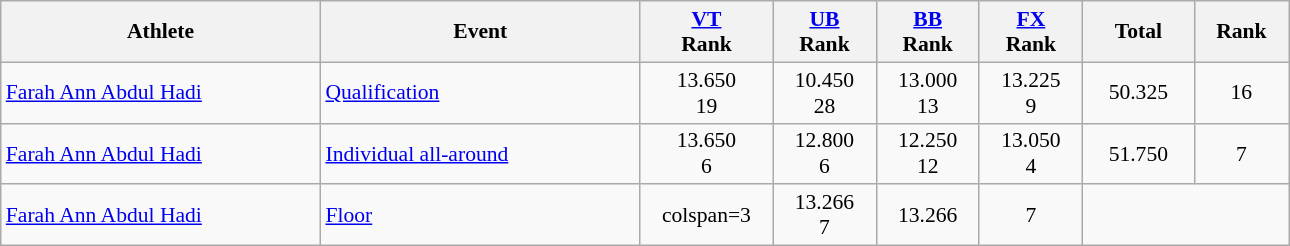<table class="wikitable" width="68%" style="text-align:center; font-size:90%">
<tr>
<th width="15%">Athlete</th>
<th width="15%">Event</th>
<th width="4%"><a href='#'>VT</a><br>Rank</th>
<th width="4%"><a href='#'>UB</a><br>Rank</th>
<th width="4%"><a href='#'>BB</a><br>Rank</th>
<th width="4%"><a href='#'>FX</a><br>Rank</th>
<th width="5%">Total</th>
<th width="4%">Rank</th>
</tr>
<tr>
<td align="left"><a href='#'>Farah Ann Abdul Hadi</a></td>
<td align="left"><a href='#'>Qualification</a></td>
<td>13.650<br>19</td>
<td>10.450<br>28</td>
<td>13.000<br>13</td>
<td>13.225<br>9 <strong></strong></td>
<td>50.325</td>
<td>16 <strong></strong></td>
</tr>
<tr>
<td align="left"><a href='#'>Farah Ann Abdul Hadi</a></td>
<td align="left"><a href='#'>Individual all-around</a></td>
<td>13.650<br>6</td>
<td>12.800<br>6</td>
<td>12.250<br>12</td>
<td>13.050<br>4</td>
<td>51.750</td>
<td>7</td>
</tr>
<tr>
<td align="left"><a href='#'>Farah Ann Abdul Hadi</a></td>
<td align="left"><a href='#'>Floor</a></td>
<td>colspan=3 </td>
<td>13.266<br>7</td>
<td>13.266</td>
<td>7</td>
</tr>
</table>
